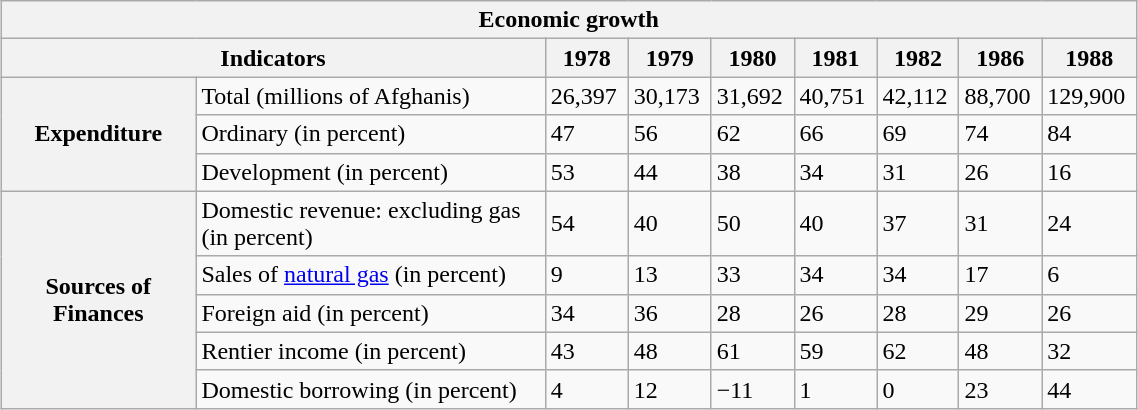<table class="wikitable collapsible collapsed" width=60% style="float:right; margin:0 15px;">
<tr>
<th colspan="9" align="center">Economic growth</th>
</tr>
<tr>
<th colspan="2" width=30%>Indicators</th>
<th width=1%>1978</th>
<th width=1%>1979</th>
<th width=1%>1980</th>
<th width=1%>1981</th>
<th width=1%>1982</th>
<th width=1%>1986</th>
<th width=1%>1988</th>
</tr>
<tr>
<th rowspan="3">Expenditure</th>
<td>Total (millions of Afghanis)</td>
<td>26,397</td>
<td>30,173</td>
<td>31,692</td>
<td>40,751</td>
<td>42,112</td>
<td>88,700</td>
<td>129,900</td>
</tr>
<tr>
<td>Ordinary (in percent)</td>
<td>47</td>
<td>56</td>
<td>62</td>
<td>66</td>
<td>69</td>
<td>74</td>
<td>84</td>
</tr>
<tr>
<td>Development (in percent)</td>
<td>53</td>
<td>44</td>
<td>38</td>
<td>34</td>
<td>31</td>
<td>26</td>
<td>16</td>
</tr>
<tr>
<th rowspan="5">Sources of Finances</th>
<td>Domestic revenue: excluding gas (in percent)</td>
<td>54</td>
<td>40</td>
<td>50</td>
<td>40</td>
<td>37</td>
<td>31</td>
<td>24</td>
</tr>
<tr>
<td>Sales of <a href='#'>natural gas</a> (in percent)</td>
<td>9</td>
<td>13</td>
<td>33</td>
<td>34</td>
<td>34</td>
<td>17</td>
<td>6</td>
</tr>
<tr>
<td>Foreign aid (in percent)</td>
<td>34</td>
<td>36</td>
<td>28</td>
<td>26</td>
<td>28</td>
<td>29</td>
<td>26</td>
</tr>
<tr>
<td>Rentier income (in percent)</td>
<td>43</td>
<td>48</td>
<td>61</td>
<td>59</td>
<td>62</td>
<td>48</td>
<td>32</td>
</tr>
<tr>
<td>Domestic borrowing (in percent)</td>
<td>4</td>
<td>12</td>
<td>−11</td>
<td>1</td>
<td>0</td>
<td>23</td>
<td>44</td>
</tr>
</table>
